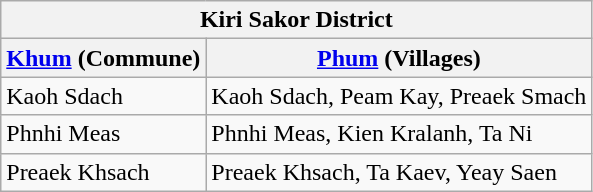<table class="wikitable">
<tr>
<th colspan="2">Kiri Sakor District</th>
</tr>
<tr>
<th><a href='#'>Khum</a> (Commune)</th>
<th><a href='#'>Phum</a> (Villages)</th>
</tr>
<tr>
<td>Kaoh Sdach</td>
<td>Kaoh Sdach, Peam Kay, Preaek Smach</td>
</tr>
<tr>
<td>Phnhi Meas</td>
<td>Phnhi Meas, Kien Kralanh, Ta Ni</td>
</tr>
<tr>
<td>Preaek Khsach</td>
<td>Preaek Khsach, Ta Kaev, Yeay Saen</td>
</tr>
</table>
